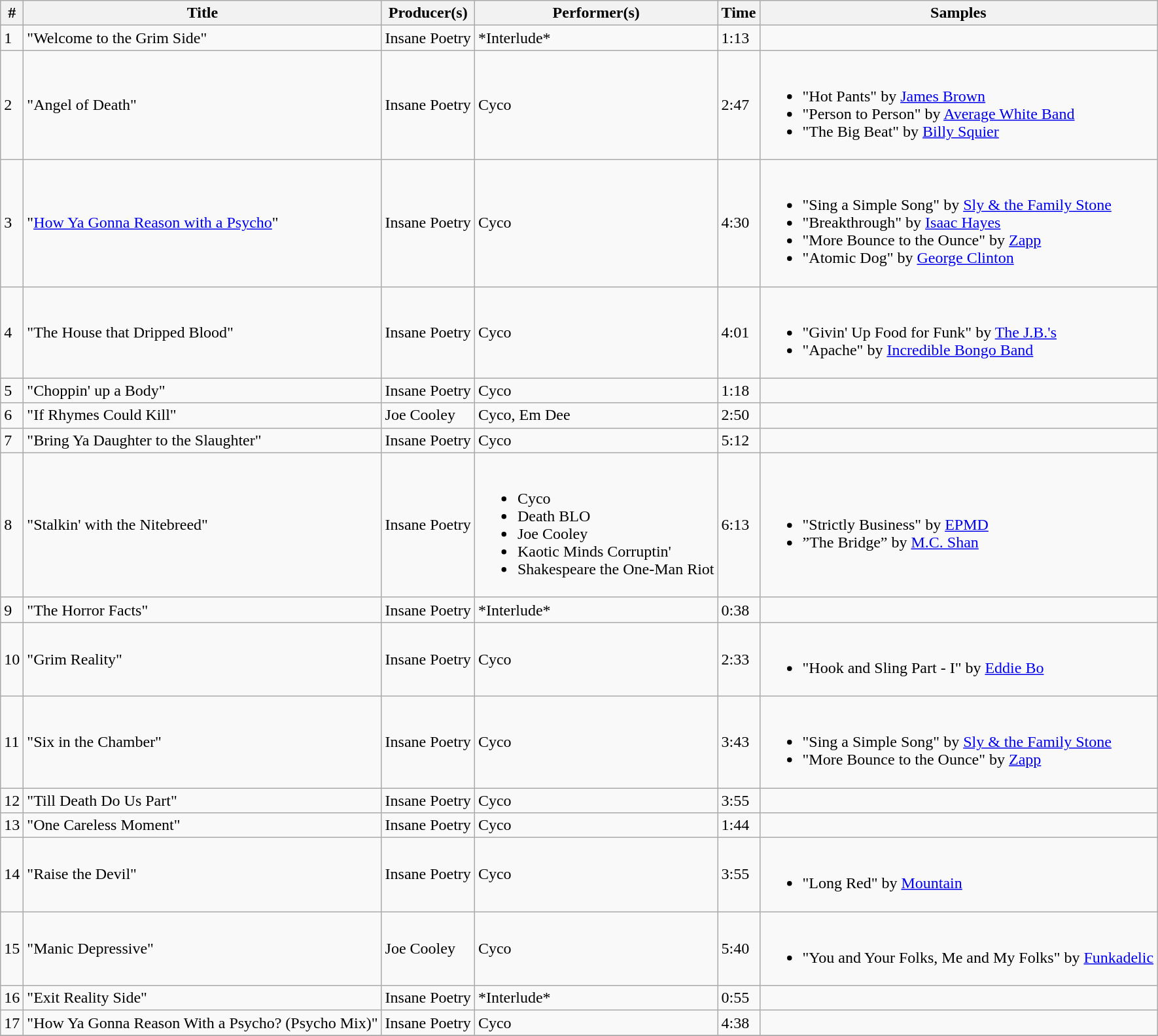<table class="wikitable">
<tr>
<th align="center">#</th>
<th align="center">Title</th>
<th align="center">Producer(s)</th>
<th align="center">Performer(s)</th>
<th align="center">Time</th>
<th align="center">Samples</th>
</tr>
<tr>
<td>1</td>
<td>"Welcome to the Grim Side"</td>
<td>Insane Poetry</td>
<td>*Interlude*</td>
<td>1:13</td>
<td></td>
</tr>
<tr>
<td>2</td>
<td>"Angel of Death"</td>
<td>Insane Poetry</td>
<td>Cyco</td>
<td>2:47</td>
<td><br><ul><li>"Hot Pants" by <a href='#'>James Brown</a></li><li>"Person to Person" by <a href='#'>Average White Band</a></li><li>"The Big Beat" by <a href='#'>Billy Squier</a></li></ul></td>
</tr>
<tr>
<td>3</td>
<td>"<a href='#'>How Ya Gonna Reason with a Psycho</a>"</td>
<td>Insane Poetry</td>
<td>Cyco</td>
<td>4:30</td>
<td><br><ul><li>"Sing a Simple Song" by <a href='#'>Sly & the Family Stone</a></li><li>"Breakthrough" by <a href='#'>Isaac Hayes</a></li><li>"More Bounce to the Ounce" by <a href='#'>Zapp</a></li><li>"Atomic Dog" by <a href='#'>George Clinton</a></li></ul></td>
</tr>
<tr>
<td>4</td>
<td>"The House that Dripped Blood"</td>
<td>Insane Poetry</td>
<td>Cyco</td>
<td>4:01</td>
<td><br><ul><li>"Givin' Up Food for Funk" by <a href='#'>The J.B.'s</a></li><li>"Apache" by <a href='#'>Incredible Bongo Band</a></li></ul></td>
</tr>
<tr>
<td>5</td>
<td>"Choppin' up a Body"</td>
<td>Insane Poetry</td>
<td>Cyco</td>
<td>1:18</td>
<td></td>
</tr>
<tr>
<td>6</td>
<td>"If Rhymes Could Kill"</td>
<td>Joe Cooley</td>
<td>Cyco, Em Dee</td>
<td>2:50</td>
<td></td>
</tr>
<tr>
<td>7</td>
<td>"Bring Ya Daughter to the Slaughter"</td>
<td>Insane Poetry</td>
<td>Cyco</td>
<td>5:12</td>
<td></td>
</tr>
<tr>
<td>8</td>
<td>"Stalkin' with the Nitebreed"</td>
<td>Insane Poetry</td>
<td><br><ul><li>Cyco</li><li>Death BLO</li><li>Joe Cooley</li><li>Kaotic Minds Corruptin'</li><li>Shakespeare the One-Man Riot</li></ul></td>
<td>6:13</td>
<td><br><ul><li>"Strictly Business" by <a href='#'>EPMD</a></li><li>”The Bridge” by <a href='#'>M.C. Shan</a></li></ul></td>
</tr>
<tr>
<td>9</td>
<td>"The Horror Facts"</td>
<td>Insane Poetry</td>
<td>*Interlude*</td>
<td>0:38</td>
<td></td>
</tr>
<tr>
<td>10</td>
<td>"Grim Reality"</td>
<td>Insane Poetry</td>
<td>Cyco</td>
<td>2:33</td>
<td><br><ul><li>"Hook and Sling Part - I" by <a href='#'>Eddie Bo</a></li></ul></td>
</tr>
<tr>
<td>11</td>
<td>"Six in the Chamber"</td>
<td>Insane Poetry</td>
<td>Cyco</td>
<td>3:43</td>
<td><br><ul><li>"Sing a Simple Song" by <a href='#'>Sly & the Family Stone</a></li><li>"More Bounce to the Ounce" by <a href='#'>Zapp</a></li></ul></td>
</tr>
<tr>
<td>12</td>
<td>"Till Death Do Us Part"</td>
<td>Insane Poetry</td>
<td>Cyco</td>
<td>3:55</td>
<td></td>
</tr>
<tr>
<td>13</td>
<td>"One Careless Moment"</td>
<td>Insane Poetry</td>
<td>Cyco</td>
<td>1:44</td>
<td></td>
</tr>
<tr>
<td>14</td>
<td>"Raise the Devil"</td>
<td>Insane Poetry</td>
<td>Cyco</td>
<td>3:55</td>
<td><br><ul><li>"Long Red" by <a href='#'>Mountain</a></li></ul></td>
</tr>
<tr>
<td>15</td>
<td>"Manic Depressive"</td>
<td>Joe Cooley</td>
<td>Cyco</td>
<td>5:40</td>
<td><br><ul><li>"You and Your Folks, Me and My Folks" by <a href='#'>Funkadelic</a></li></ul></td>
</tr>
<tr>
<td>16</td>
<td>"Exit Reality Side"</td>
<td>Insane Poetry</td>
<td>*Interlude*</td>
<td>0:55</td>
<td></td>
</tr>
<tr>
<td>17</td>
<td>"How Ya Gonna Reason With a Psycho? (Psycho Mix)"</td>
<td>Insane Poetry</td>
<td>Cyco</td>
<td>4:38</td>
<td></td>
</tr>
<tr>
</tr>
</table>
